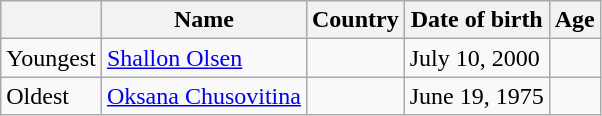<table class="wikitable">
<tr>
<th></th>
<th>Name</th>
<th>Country</th>
<th>Date of birth</th>
<th>Age</th>
</tr>
<tr>
<td>Youngest</td>
<td><a href='#'>Shallon Olsen</a></td>
<td></td>
<td>July 10, 2000</td>
<td></td>
</tr>
<tr>
<td>Oldest</td>
<td><a href='#'>Oksana Chusovitina</a></td>
<td></td>
<td>June 19, 1975</td>
<td></td>
</tr>
</table>
